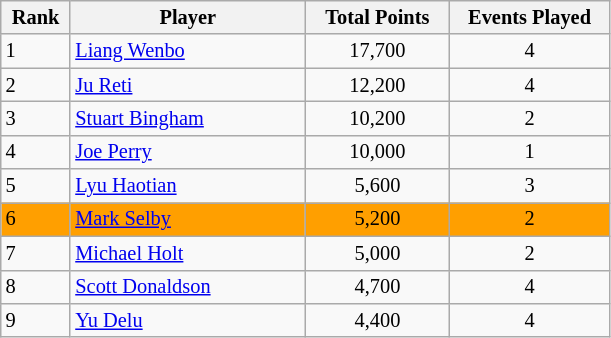<table class="wikitable" style="font-size: 85%">
<tr>
<th width=40 align="center">Rank</th>
<th width=150>Player</th>
<th width=90>Total Points</th>
<th width=100>Events Played</th>
</tr>
<tr>
<td>1</td>
<td> <a href='#'>Liang Wenbo</a></td>
<td align="center">17,700</td>
<td align="center">4</td>
</tr>
<tr>
<td>2</td>
<td> <a href='#'>Ju Reti</a></td>
<td align="center">12,200</td>
<td align="center">4</td>
</tr>
<tr>
<td>3</td>
<td> <a href='#'>Stuart Bingham</a></td>
<td align="center">10,200</td>
<td align="center">2</td>
</tr>
<tr>
<td>4</td>
<td> <a href='#'>Joe Perry</a></td>
<td align="center">10,000</td>
<td align="center">1</td>
</tr>
<tr>
<td>5</td>
<td> <a href='#'>Lyu Haotian</a></td>
<td align="center">5,600</td>
<td align="center">3</td>
</tr>
<tr bgcolor=#FF9F00>
<td>6</td>
<td> <a href='#'>Mark Selby</a></td>
<td align="center">5,200</td>
<td align="center">2</td>
</tr>
<tr>
<td>7</td>
<td> <a href='#'>Michael Holt</a></td>
<td align="center">5,000</td>
<td align="center">2</td>
</tr>
<tr>
<td>8</td>
<td> <a href='#'>Scott Donaldson</a></td>
<td align="center">4,700</td>
<td align="center">4</td>
</tr>
<tr>
<td>9</td>
<td> <a href='#'>Yu Delu</a></td>
<td align="center">4,400</td>
<td align="center">4</td>
</tr>
</table>
